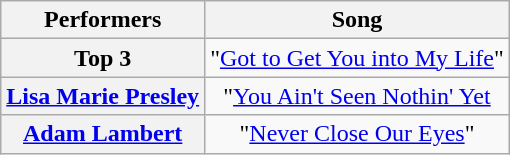<table class="wikitable unsortable" style="text-align:center;">
<tr>
<th scope="col">Performers</th>
<th scope="col">Song</th>
</tr>
<tr>
<th scope="row">Top 3</th>
<td>"<a href='#'>Got to Get You into My Life</a>"</td>
</tr>
<tr>
<th scope="row"><a href='#'>Lisa Marie Presley</a></th>
<td>"<a href='#'>You Ain't Seen Nothin' Yet</a></td>
</tr>
<tr>
<th scope="row"><a href='#'>Adam Lambert</a></th>
<td>"<a href='#'>Never Close Our Eyes</a>"</td>
</tr>
</table>
